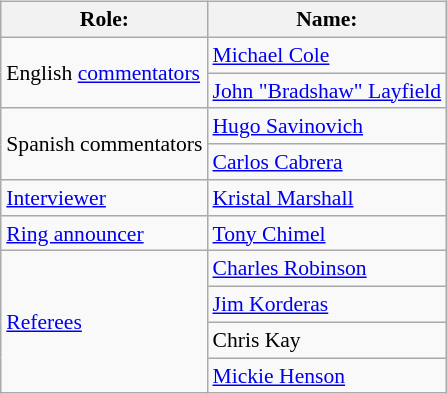<table class="wikitable" border="1" style="font-size:90%; margin: 0.5em 0 0.5em 1em; float: right; clear: right;">
<tr>
<th>Role:</th>
<th>Name:</th>
</tr>
<tr>
<td rowspan="2">English <a href='#'>commentators</a></td>
<td><a href='#'>Michael Cole</a></td>
</tr>
<tr>
<td><a href='#'>John "Bradshaw" Layfield</a></td>
</tr>
<tr>
<td rowspan="2">Spanish commentators</td>
<td><a href='#'>Hugo Savinovich</a></td>
</tr>
<tr>
<td><a href='#'>Carlos Cabrera</a></td>
</tr>
<tr>
<td rowspan="1"><a href='#'>Interviewer</a></td>
<td><a href='#'>Kristal Marshall</a></td>
</tr>
<tr>
<td rowspan="1"><a href='#'>Ring announcer</a></td>
<td><a href='#'>Tony Chimel</a></td>
</tr>
<tr>
<td rowspan="4"><a href='#'>Referees</a></td>
<td><a href='#'>Charles Robinson</a></td>
</tr>
<tr>
<td><a href='#'>Jim Korderas</a></td>
</tr>
<tr>
<td>Chris Kay</td>
</tr>
<tr>
<td><a href='#'>Mickie Henson</a></td>
</tr>
</table>
